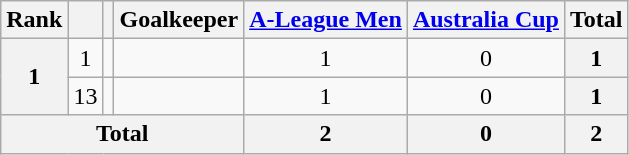<table class="wikitable" style="text-align:center">
<tr>
<th>Rank</th>
<th></th>
<th></th>
<th>Goalkeeper</th>
<th><a href='#'>A-League Men</a></th>
<th><a href='#'>Australia Cup</a></th>
<th>Total</th>
</tr>
<tr>
<th rowspan="2">1</th>
<td>1</td>
<td></td>
<td align="left"></td>
<td>1</td>
<td>0</td>
<th>1</th>
</tr>
<tr>
<td>13</td>
<td></td>
<td align="left"></td>
<td>1</td>
<td>0</td>
<th>1</th>
</tr>
<tr>
<th colspan="4">Total</th>
<th>2</th>
<th>0</th>
<th>2</th>
</tr>
</table>
